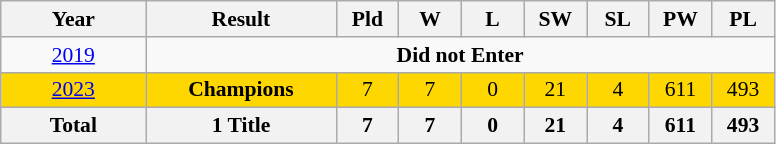<table class="wikitable" style="text-align: center;font-size:90%;">
<tr>
<th width=90>Year</th>
<th width=120>Result</th>
<th width=35>Pld</th>
<th width=35>W</th>
<th width=35>L</th>
<th width=35>SW</th>
<th width=35>SL</th>
<th width=35>PW</th>
<th width=35>PL</th>
</tr>
<tr bgcolor=>
<td> <a href='#'>2019</a></td>
<td colspan=8><strong>Did not Enter</strong></td>
</tr>
<tr bgcolor=gold>
<td> <a href='#'>2023</a></td>
<td><strong>Champions</strong></td>
<td>7</td>
<td>7</td>
<td>0</td>
<td>21</td>
<td>4</td>
<td>611</td>
<td>493</td>
</tr>
<tr>
<th>Total</th>
<th>1 Title</th>
<th>7</th>
<th>7</th>
<th>0</th>
<th>21</th>
<th>4</th>
<th>611</th>
<th>493</th>
</tr>
</table>
